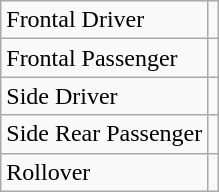<table class="wikitable">
<tr>
<td>Frontal Driver</td>
<td></td>
</tr>
<tr>
<td>Frontal Passenger</td>
<td></td>
</tr>
<tr>
<td>Side Driver</td>
<td></td>
</tr>
<tr>
<td>Side Rear Passenger</td>
<td></td>
</tr>
<tr>
<td>Rollover</td>
<td></td>
</tr>
</table>
